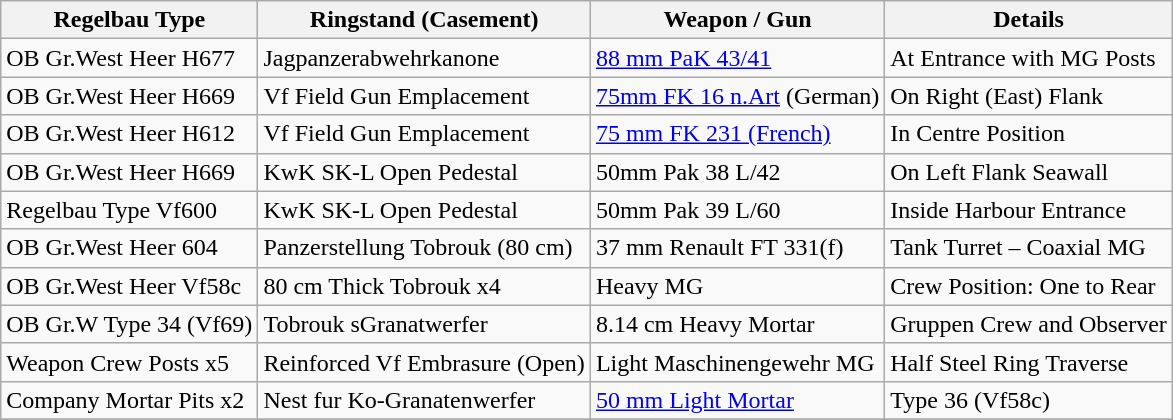<table class="wikitable" border="1">
<tr>
<th>Regelbau Type</th>
<th>Ringstand (Casement)</th>
<th>Weapon / Gun</th>
<th>Details</th>
</tr>
<tr>
<td>OB Gr.West Heer H677</td>
<td>Jagpanzerabwehrkanone</td>
<td><a href='#'>88 mm PaK 43/41</a></td>
<td>At Entrance with MG Posts</td>
</tr>
<tr>
<td>OB Gr.West Heer H669</td>
<td>Vf Field Gun Emplacement</td>
<td><a href='#'>75mm FK 16 n.Art</a> (German)</td>
<td>On Right (East) Flank</td>
</tr>
<tr>
<td>OB Gr.West Heer H612</td>
<td>Vf Field Gun Emplacement</td>
<td><a href='#'>75 mm FK 231 (French)</a></td>
<td>In Centre Position</td>
</tr>
<tr>
<td>OB Gr.West Heer H669</td>
<td>KwK SK-L Open Pedestal</td>
<td>50mm Pak 38 L/42</td>
<td>On Left Flank Seawall</td>
</tr>
<tr>
<td>Regelbau Type Vf600</td>
<td>KwK SK-L Open Pedestal</td>
<td>50mm Pak 39 L/60</td>
<td>Inside Harbour Entrance</td>
</tr>
<tr>
<td>OB Gr.West Heer 604</td>
<td>Panzerstellung Tobrouk (80 cm)</td>
<td>37 mm Renault FT 331(f)</td>
<td>Tank Turret – Coaxial MG</td>
</tr>
<tr>
<td>OB Gr.West Heer Vf58c</td>
<td>80 cm Thick Tobrouk x4</td>
<td>Heavy MG</td>
<td>Crew Position: One to Rear</td>
</tr>
<tr>
<td>OB Gr.W Type 34 (Vf69)</td>
<td>Tobrouk sGranatwerfer</td>
<td>8.14 cm Heavy Mortar</td>
<td>Gruppen Crew and Observer</td>
</tr>
<tr>
<td>Weapon Crew Posts x5</td>
<td>Reinforced Vf Embrasure (Open)</td>
<td>Light Maschinengewehr  MG</td>
<td>Half Steel Ring Traverse</td>
</tr>
<tr>
<td>Company Mortar Pits x2</td>
<td>Nest fur Ko-Granatenwerfer</td>
<td><a href='#'>50 mm Light Mortar</a></td>
<td>Type 36 (Vf58c)</td>
</tr>
<tr>
</tr>
</table>
